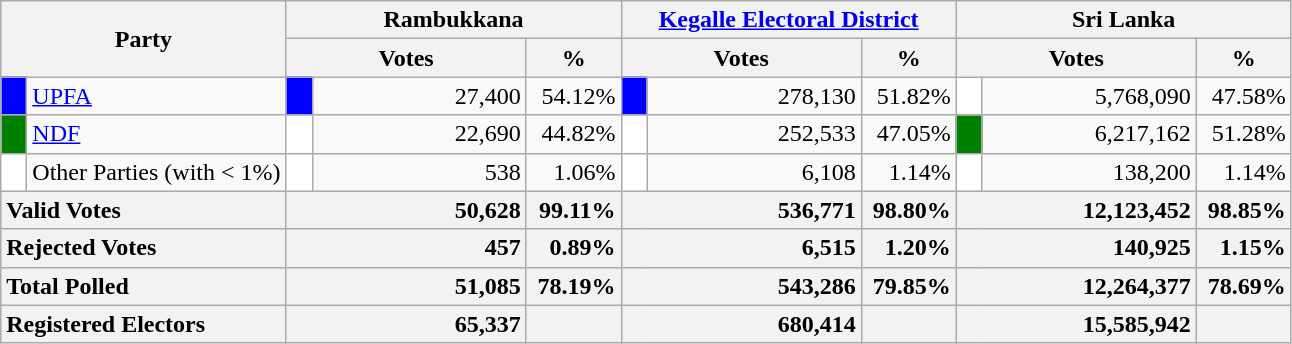<table class="wikitable">
<tr>
<th colspan="2" width="144px"rowspan="2">Party</th>
<th colspan="3" width="216px">Rambukkana</th>
<th colspan="3" width="216px"><a href='#'>Kegalle Electoral District</a></th>
<th colspan="3" width="216px">Sri Lanka</th>
</tr>
<tr>
<th colspan="2" width="144px">Votes</th>
<th>%</th>
<th colspan="2" width="144px">Votes</th>
<th>%</th>
<th colspan="2" width="144px">Votes</th>
<th>%</th>
</tr>
<tr>
<td style="background-color:blue;" width="10px"></td>
<td style="text-align:left;"><a href='#'>UPFA</a></td>
<td style="background-color:blue;" width="10px"></td>
<td style="text-align:right;">27,400</td>
<td style="text-align:right;">54.12%</td>
<td style="background-color:blue;" width="10px"></td>
<td style="text-align:right;">278,130</td>
<td style="text-align:right;">51.82%</td>
<td style="background-color:white;" width="10px"></td>
<td style="text-align:right;">5,768,090</td>
<td style="text-align:right;">47.58%</td>
</tr>
<tr>
<td style="background-color:green;" width="10px"></td>
<td style="text-align:left;"><a href='#'>NDF</a></td>
<td style="background-color:white;" width="10px"></td>
<td style="text-align:right;">22,690</td>
<td style="text-align:right;">44.82%</td>
<td style="background-color:white;" width="10px"></td>
<td style="text-align:right;">252,533</td>
<td style="text-align:right;">47.05%</td>
<td style="background-color:green;" width="10px"></td>
<td style="text-align:right;">6,217,162</td>
<td style="text-align:right;">51.28%</td>
</tr>
<tr>
<td style="background-color:white;" width="10px"></td>
<td style="text-align:left;">Other Parties (with < 1%)</td>
<td style="background-color:white;" width="10px"></td>
<td style="text-align:right;">538</td>
<td style="text-align:right;">1.06%</td>
<td style="background-color:white;" width="10px"></td>
<td style="text-align:right;">6,108</td>
<td style="text-align:right;">1.14%</td>
<td style="background-color:white;" width="10px"></td>
<td style="text-align:right;">138,200</td>
<td style="text-align:right;">1.14%</td>
</tr>
<tr>
<th colspan="2" width="144px"style="text-align:left;">Valid Votes</th>
<th style="text-align:right;"colspan="2" width="144px">50,628</th>
<th style="text-align:right;">99.11%</th>
<th style="text-align:right;"colspan="2" width="144px">536,771</th>
<th style="text-align:right;">98.80%</th>
<th style="text-align:right;"colspan="2" width="144px">12,123,452</th>
<th style="text-align:right;">98.85%</th>
</tr>
<tr>
<th colspan="2" width="144px"style="text-align:left;">Rejected Votes</th>
<th style="text-align:right;"colspan="2" width="144px">457</th>
<th style="text-align:right;">0.89%</th>
<th style="text-align:right;"colspan="2" width="144px">6,515</th>
<th style="text-align:right;">1.20%</th>
<th style="text-align:right;"colspan="2" width="144px">140,925</th>
<th style="text-align:right;">1.15%</th>
</tr>
<tr>
<th colspan="2" width="144px"style="text-align:left;">Total Polled</th>
<th style="text-align:right;"colspan="2" width="144px">51,085</th>
<th style="text-align:right;">78.19%</th>
<th style="text-align:right;"colspan="2" width="144px">543,286</th>
<th style="text-align:right;">79.85%</th>
<th style="text-align:right;"colspan="2" width="144px">12,264,377</th>
<th style="text-align:right;">78.69%</th>
</tr>
<tr>
<th colspan="2" width="144px"style="text-align:left;">Registered Electors</th>
<th style="text-align:right;"colspan="2" width="144px">65,337</th>
<th></th>
<th style="text-align:right;"colspan="2" width="144px">680,414</th>
<th></th>
<th style="text-align:right;"colspan="2" width="144px">15,585,942</th>
<th></th>
</tr>
</table>
